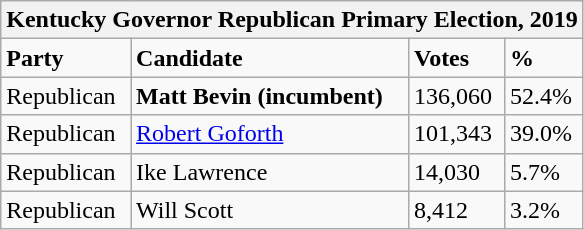<table class="wikitable">
<tr>
<th colspan="5">Kentucky Governor Republican Primary Election, 2019</th>
</tr>
<tr>
<td><strong>Party</strong></td>
<td><strong>Candidate</strong></td>
<td><strong>Votes</strong></td>
<td><strong>%</strong></td>
</tr>
<tr>
<td>Republican</td>
<td><strong>Matt Bevin (incumbent)</strong></td>
<td>136,060</td>
<td>52.4%</td>
</tr>
<tr>
<td>Republican</td>
<td><a href='#'>Robert Goforth</a></td>
<td>101,343</td>
<td>39.0%</td>
</tr>
<tr>
<td>Republican</td>
<td>Ike Lawrence</td>
<td>14,030</td>
<td>5.7%</td>
</tr>
<tr>
<td>Republican</td>
<td>Will Scott</td>
<td>8,412</td>
<td>3.2%</td>
</tr>
</table>
